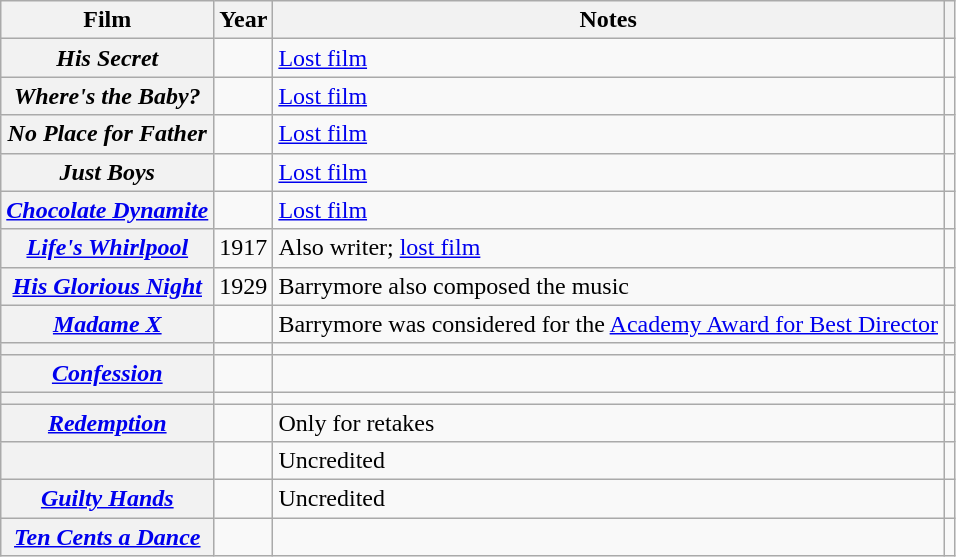<table class="wikitable plainrowheaders sortable" style="margin-right: 0;">
<tr>
<th scope="col">Film</th>
<th scope="col">Year</th>
<th scope="col" class="unsortable">Notes</th>
<th scope="col" class="unsortable"></th>
</tr>
<tr>
<th scope="row"><em>His Secret</em></th>
<td></td>
<td><a href='#'>Lost film</a></td>
<td style="text-align: center;"></td>
</tr>
<tr>
<th scope="row"><em>Where's the Baby?</em></th>
<td></td>
<td><a href='#'>Lost film</a></td>
<td style="text-align: center;"></td>
</tr>
<tr>
<th scope="row"><em>No Place for Father</em></th>
<td></td>
<td><a href='#'>Lost film</a></td>
<td style="text-align: center;"></td>
</tr>
<tr>
<th scope="row"><em>Just Boys</em></th>
<td></td>
<td><a href='#'>Lost film</a></td>
<td style="text-align: center;"></td>
</tr>
<tr>
<th scope="row"><em><a href='#'>Chocolate Dynamite</a></em></th>
<td></td>
<td><a href='#'>Lost film</a></td>
<td style="text-align: center;"></td>
</tr>
<tr>
<th scope="row"><em><a href='#'>Life's Whirlpool</a></em></th>
<td>1917</td>
<td>Also writer; <a href='#'>lost film</a></td>
<td style="text-align: center;"></td>
</tr>
<tr>
<th scope="row"><em><a href='#'>His Glorious Night</a></em></th>
<td>1929</td>
<td>Barrymore also composed the music</td>
<td style="text-align: center;"></td>
</tr>
<tr>
<th scope="row"><em><a href='#'>Madame X</a></em></th>
<td></td>
<td>Barrymore was considered for the <a href='#'>Academy Award for Best Director</a></td>
<td style="text-align: center;"></td>
</tr>
<tr>
<th scope="row"></th>
<td></td>
<td></td>
<td style="text-align: center;"></td>
</tr>
<tr>
<th scope="row"><em><a href='#'>Confession</a></em></th>
<td></td>
<td></td>
<td style="text-align: center;"></td>
</tr>
<tr>
<th scope="row"></th>
<td></td>
<td></td>
<td style="text-align: center;"></td>
</tr>
<tr>
<th scope="row"><em><a href='#'>Redemption</a></em></th>
<td></td>
<td>Only for retakes</td>
<td style="text-align: center;"></td>
</tr>
<tr>
<th scope="row"></th>
<td></td>
<td>Uncredited</td>
<td style="text-align: center;"></td>
</tr>
<tr>
<th scope="row"><em><a href='#'>Guilty Hands</a></em></th>
<td></td>
<td>Uncredited</td>
<td style="text-align: center;"></td>
</tr>
<tr>
<th scope="row"><em><a href='#'>Ten Cents a Dance</a></em></th>
<td></td>
<td></td>
<td style="text-align: center;"></td>
</tr>
</table>
